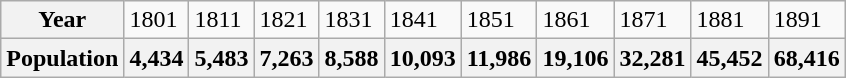<table class="wikitable">
<tr>
<th>Year</th>
<td>1801</td>
<td>1811</td>
<td>1821</td>
<td>1831</td>
<td>1841</td>
<td>1851</td>
<td>1861</td>
<td>1871</td>
<td>1881</td>
<td>1891</td>
</tr>
<tr>
<th>Population</th>
<th>4,434</th>
<th>5,483</th>
<th>7,263</th>
<th>8,588</th>
<th>10,093</th>
<th>11,986</th>
<th>19,106</th>
<th>32,281</th>
<th>45,452</th>
<th>68,416</th>
</tr>
</table>
